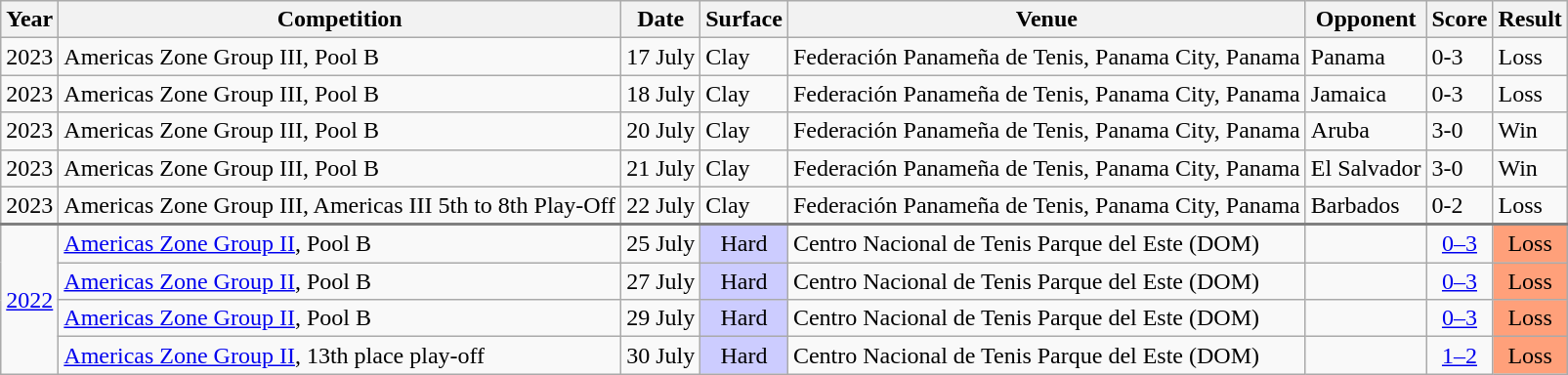<table class="wikitable sortable">
<tr>
<th scope="col">Year</th>
<th scope="col">Competition</th>
<th scope="col">Date</th>
<th scope="col">Surface</th>
<th scope="col">Venue</th>
<th scope="col">Opponent</th>
<th scope="col">Score</th>
<th scope="col">Result</th>
</tr>
<tr>
<td>2023</td>
<td>Americas Zone Group III, Pool B</td>
<td>17 July</td>
<td>Clay</td>
<td>Federación Panameña de Tenis, Panama City, Panama</td>
<td>Panama</td>
<td>0-3</td>
<td>Loss</td>
</tr>
<tr>
<td>2023</td>
<td>Americas Zone Group III, Pool B</td>
<td>18 July</td>
<td>Clay</td>
<td>Federación Panameña de Tenis, Panama City, Panama</td>
<td>Jamaica</td>
<td>0-3</td>
<td>Loss</td>
</tr>
<tr>
<td>2023</td>
<td>Americas Zone Group III, Pool B</td>
<td>20 July</td>
<td>Clay</td>
<td>Federación Panameña de Tenis, Panama City, Panama</td>
<td>Aruba</td>
<td>3-0</td>
<td>Win</td>
</tr>
<tr>
<td>2023</td>
<td>Americas Zone Group III, Pool B</td>
<td>21 July</td>
<td>Clay</td>
<td>Federación Panameña de Tenis, Panama City, Panama</td>
<td>El Salvador</td>
<td>3-0</td>
<td>Win</td>
</tr>
<tr>
<td>2023</td>
<td>Americas Zone Group III, Americas III 5th to 8th Play-Off</td>
<td>22 July</td>
<td>Clay</td>
<td>Federación Panameña de Tenis, Panama City, Panama</td>
<td>Barbados</td>
<td>0-2</td>
<td>Loss</td>
</tr>
<tr style="border-top:2px solid gray;">
<td align="center" rowspan="4"><a href='#'>2022</a></td>
<td><a href='#'>Americas Zone Group II</a>, Pool B</td>
<td>25 July</td>
<td align="center" bgcolor=ccccff>Hard</td>
<td>Centro Nacional de Tenis Parque del Este (DOM)</td>
<td></td>
<td align="center"><a href='#'>0–3</a></td>
<td align="center" bgcolor="#FFA07A">Loss</td>
</tr>
<tr>
<td><a href='#'>Americas Zone Group II</a>, Pool B</td>
<td>27 July</td>
<td align="center" bgcolor=ccccff>Hard</td>
<td>Centro Nacional de Tenis Parque del Este (DOM)</td>
<td></td>
<td align="center"><a href='#'>0–3</a></td>
<td align="center" bgcolor="#FFA07A">Loss</td>
</tr>
<tr>
<td><a href='#'>Americas Zone Group II</a>, Pool B</td>
<td>29 July</td>
<td align="center" bgcolor=ccccff>Hard</td>
<td>Centro Nacional de Tenis Parque del Este (DOM)</td>
<td></td>
<td align="center"><a href='#'>0–3</a></td>
<td align="center" bgcolor="#FFA07A">Loss</td>
</tr>
<tr>
<td><a href='#'>Americas Zone Group II</a>, 13th place play-off</td>
<td>30 July</td>
<td align="center" bgcolor=ccccff>Hard</td>
<td>Centro Nacional de Tenis Parque del Este (DOM)</td>
<td></td>
<td align="center"><a href='#'>1–2</a></td>
<td align="center" bgcolor="#FFA07A">Loss</td>
</tr>
</table>
